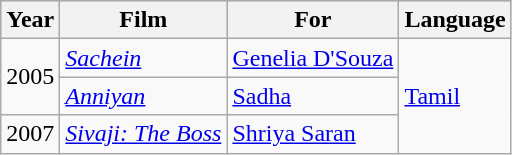<table class="wikitable">
<tr style="background:#ccc; text-align:center;">
<th>Year</th>
<th>Film</th>
<th>For</th>
<th>Language</th>
</tr>
<tr>
<td rowspan="2">2005</td>
<td><em><a href='#'>Sachein</a></em></td>
<td><a href='#'>Genelia D'Souza</a></td>
<td rowspan="3"><a href='#'>Tamil</a></td>
</tr>
<tr>
<td><em><a href='#'>Anniyan</a></em></td>
<td><a href='#'>Sadha</a></td>
</tr>
<tr>
<td>2007</td>
<td><em><a href='#'>Sivaji: The Boss</a></em></td>
<td><a href='#'>Shriya Saran</a></td>
</tr>
</table>
